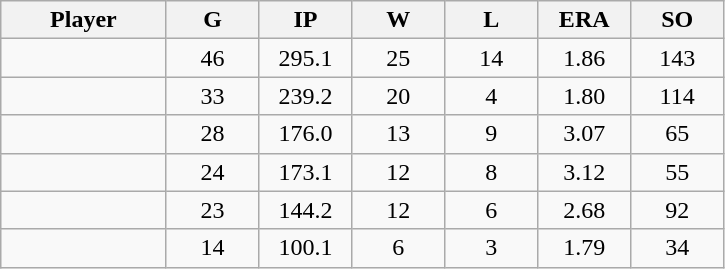<table class="wikitable sortable">
<tr>
<th bgcolor="#DDDDFF" width="16%">Player</th>
<th bgcolor="#DDDDFF" width="9%">G</th>
<th bgcolor="#DDDDFF" width="9%">IP</th>
<th bgcolor="#DDDDFF" width="9%">W</th>
<th bgcolor="#DDDDFF" width="9%">L</th>
<th bgcolor="#DDDDFF" width="9%">ERA</th>
<th bgcolor="#DDDDFF" width="9%">SO</th>
</tr>
<tr align="center">
<td></td>
<td>46</td>
<td>295.1</td>
<td>25</td>
<td>14</td>
<td>1.86</td>
<td>143</td>
</tr>
<tr align="center">
<td></td>
<td>33</td>
<td>239.2</td>
<td>20</td>
<td>4</td>
<td>1.80</td>
<td>114</td>
</tr>
<tr align="center">
<td></td>
<td>28</td>
<td>176.0</td>
<td>13</td>
<td>9</td>
<td>3.07</td>
<td>65</td>
</tr>
<tr align="center">
<td></td>
<td>24</td>
<td>173.1</td>
<td>12</td>
<td>8</td>
<td>3.12</td>
<td>55</td>
</tr>
<tr align="center">
<td></td>
<td>23</td>
<td>144.2</td>
<td>12</td>
<td>6</td>
<td>2.68</td>
<td>92</td>
</tr>
<tr align="center">
<td></td>
<td>14</td>
<td>100.1</td>
<td>6</td>
<td>3</td>
<td>1.79</td>
<td>34</td>
</tr>
</table>
